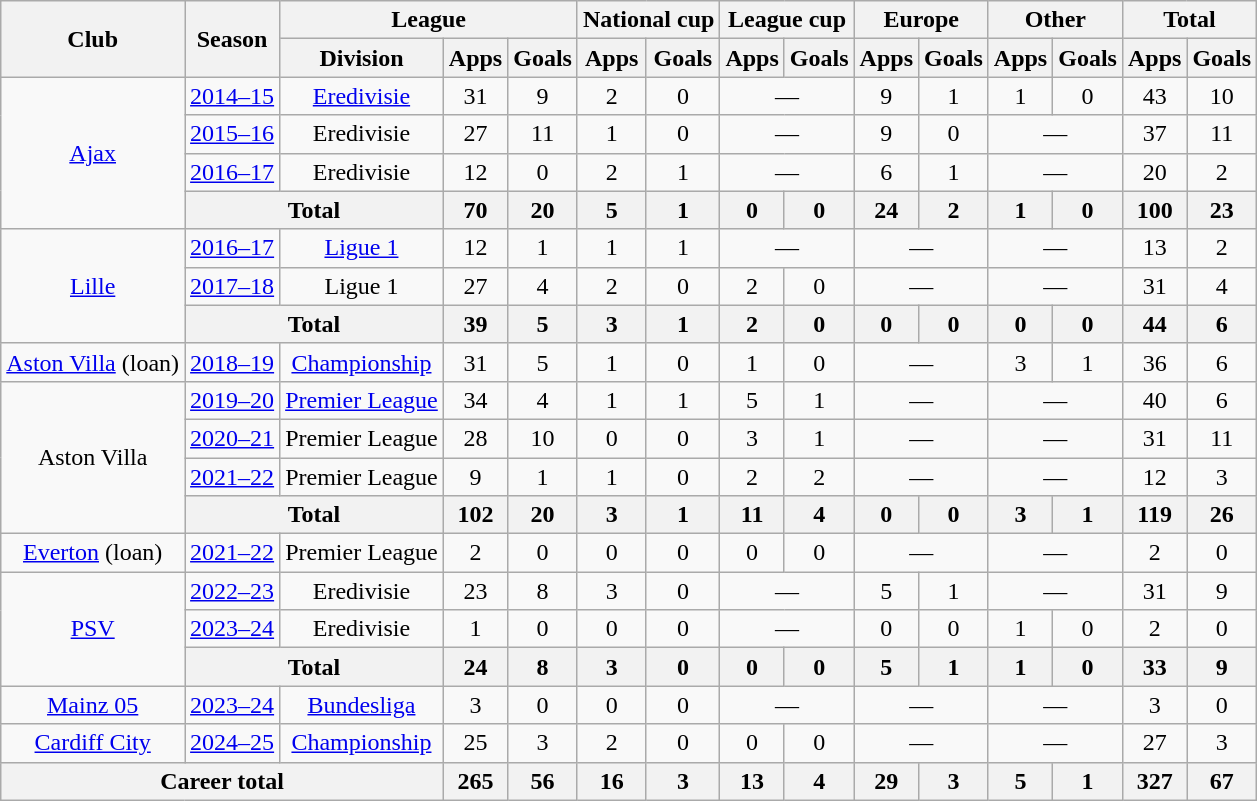<table class="wikitable" style="text-align:center">
<tr>
<th rowspan="2">Club</th>
<th rowspan="2">Season</th>
<th colspan="3">League</th>
<th colspan="2">National cup</th>
<th colspan="2">League cup</th>
<th colspan="2">Europe</th>
<th colspan="2">Other</th>
<th colspan="2">Total</th>
</tr>
<tr>
<th>Division</th>
<th>Apps</th>
<th>Goals</th>
<th>Apps</th>
<th>Goals</th>
<th>Apps</th>
<th>Goals</th>
<th>Apps</th>
<th>Goals</th>
<th>Apps</th>
<th>Goals</th>
<th>Apps</th>
<th>Goals</th>
</tr>
<tr>
<td rowspan="4"><a href='#'>Ajax</a></td>
<td><a href='#'>2014–15</a></td>
<td><a href='#'>Eredivisie</a></td>
<td>31</td>
<td>9</td>
<td>2</td>
<td>0</td>
<td colspan="2">—</td>
<td>9</td>
<td>1</td>
<td>1</td>
<td>0</td>
<td>43</td>
<td>10</td>
</tr>
<tr>
<td><a href='#'>2015–16</a></td>
<td>Eredivisie</td>
<td>27</td>
<td>11</td>
<td>1</td>
<td>0</td>
<td colspan="2">—</td>
<td>9</td>
<td>0</td>
<td colspan="2">—</td>
<td>37</td>
<td>11</td>
</tr>
<tr>
<td><a href='#'>2016–17</a></td>
<td>Eredivisie</td>
<td>12</td>
<td>0</td>
<td>2</td>
<td>1</td>
<td colspan="2">—</td>
<td>6</td>
<td>1</td>
<td colspan="2">—</td>
<td>20</td>
<td>2</td>
</tr>
<tr>
<th colspan="2">Total</th>
<th>70</th>
<th>20</th>
<th>5</th>
<th>1</th>
<th>0</th>
<th>0</th>
<th>24</th>
<th>2</th>
<th>1</th>
<th>0</th>
<th>100</th>
<th>23</th>
</tr>
<tr>
<td rowspan="3"><a href='#'>Lille</a></td>
<td><a href='#'>2016–17</a></td>
<td><a href='#'>Ligue 1</a></td>
<td>12</td>
<td>1</td>
<td>1</td>
<td>1</td>
<td colspan="2">—</td>
<td colspan="2">—</td>
<td colspan="2">—</td>
<td>13</td>
<td>2</td>
</tr>
<tr>
<td><a href='#'>2017–18</a></td>
<td>Ligue 1</td>
<td>27</td>
<td>4</td>
<td>2</td>
<td>0</td>
<td>2</td>
<td>0</td>
<td colspan="2">—</td>
<td colspan="2">—</td>
<td>31</td>
<td>4</td>
</tr>
<tr>
<th colspan="2">Total</th>
<th>39</th>
<th>5</th>
<th>3</th>
<th>1</th>
<th>2</th>
<th>0</th>
<th>0</th>
<th>0</th>
<th>0</th>
<th>0</th>
<th>44</th>
<th>6</th>
</tr>
<tr>
<td><a href='#'>Aston Villa</a> (loan)</td>
<td><a href='#'>2018–19</a></td>
<td><a href='#'>Championship</a></td>
<td>31</td>
<td>5</td>
<td>1</td>
<td>0</td>
<td>1</td>
<td>0</td>
<td colspan="2">—</td>
<td>3</td>
<td>1</td>
<td>36</td>
<td>6</td>
</tr>
<tr>
<td rowspan="4">Aston Villa</td>
<td><a href='#'>2019–20</a></td>
<td><a href='#'>Premier League</a></td>
<td>34</td>
<td>4</td>
<td>1</td>
<td>1</td>
<td>5</td>
<td>1</td>
<td colspan="2">—</td>
<td colspan="2">—</td>
<td>40</td>
<td>6</td>
</tr>
<tr>
<td><a href='#'>2020–21</a></td>
<td>Premier League</td>
<td>28</td>
<td>10</td>
<td>0</td>
<td>0</td>
<td>3</td>
<td>1</td>
<td colspan="2">—</td>
<td colspan="2">—</td>
<td>31</td>
<td>11</td>
</tr>
<tr>
<td><a href='#'>2021–22</a></td>
<td>Premier League</td>
<td>9</td>
<td>1</td>
<td>1</td>
<td>0</td>
<td>2</td>
<td>2</td>
<td colspan="2">—</td>
<td colspan="2">—</td>
<td>12</td>
<td>3</td>
</tr>
<tr>
<th colspan="2">Total</th>
<th>102</th>
<th>20</th>
<th>3</th>
<th>1</th>
<th>11</th>
<th>4</th>
<th>0</th>
<th>0</th>
<th>3</th>
<th>1</th>
<th>119</th>
<th>26</th>
</tr>
<tr>
<td><a href='#'>Everton</a> (loan)</td>
<td><a href='#'>2021–22</a></td>
<td>Premier League</td>
<td>2</td>
<td>0</td>
<td>0</td>
<td>0</td>
<td>0</td>
<td>0</td>
<td colspan="2">—</td>
<td colspan="2">—</td>
<td>2</td>
<td>0</td>
</tr>
<tr>
<td rowspan="3"><a href='#'>PSV</a></td>
<td><a href='#'>2022–23</a></td>
<td>Eredivisie</td>
<td>23</td>
<td>8</td>
<td>3</td>
<td>0</td>
<td colspan="2">—</td>
<td>5</td>
<td>1</td>
<td colspan="2">—</td>
<td>31</td>
<td>9</td>
</tr>
<tr>
<td><a href='#'>2023–24</a></td>
<td>Eredivisie</td>
<td>1</td>
<td>0</td>
<td>0</td>
<td>0</td>
<td colspan="2">—</td>
<td>0</td>
<td>0</td>
<td>1</td>
<td>0</td>
<td>2</td>
<td>0</td>
</tr>
<tr>
<th colspan="2">Total</th>
<th>24</th>
<th>8</th>
<th>3</th>
<th>0</th>
<th>0</th>
<th>0</th>
<th>5</th>
<th>1</th>
<th>1</th>
<th>0</th>
<th>33</th>
<th>9</th>
</tr>
<tr>
<td><a href='#'>Mainz 05</a></td>
<td><a href='#'>2023–24</a></td>
<td><a href='#'>Bundesliga</a></td>
<td>3</td>
<td>0</td>
<td>0</td>
<td>0</td>
<td colspan="2">—</td>
<td colspan="2">—</td>
<td colspan="2">—</td>
<td>3</td>
<td>0</td>
</tr>
<tr>
<td rowspan="1"><a href='#'>Cardiff City</a></td>
<td><a href='#'>2024–25</a></td>
<td><a href='#'>Championship</a></td>
<td>25</td>
<td>3</td>
<td>2</td>
<td>0</td>
<td>0</td>
<td>0</td>
<td colspan="2">—</td>
<td colspan="2">—</td>
<td>27</td>
<td>3</td>
</tr>
<tr>
<th colspan="3">Career total</th>
<th>265</th>
<th>56</th>
<th>16</th>
<th>3</th>
<th>13</th>
<th>4</th>
<th>29</th>
<th>3</th>
<th>5</th>
<th>1</th>
<th>327</th>
<th>67</th>
</tr>
</table>
